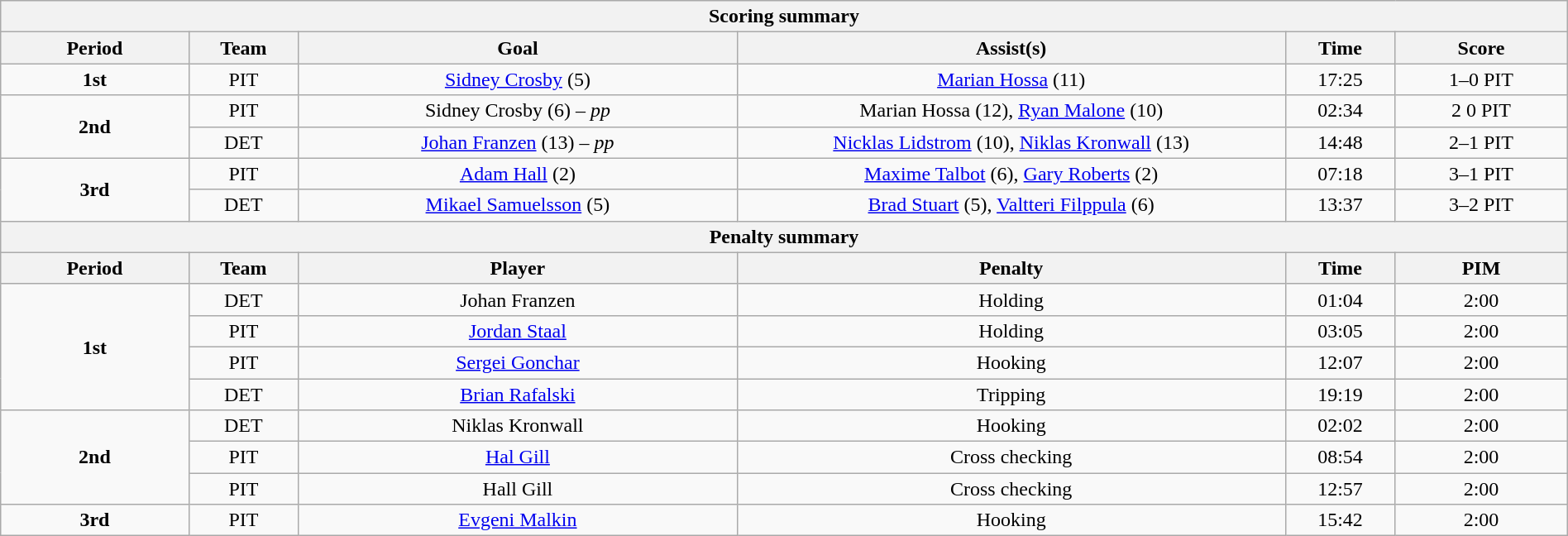<table width="100%" class="wikitable" style="text-align:center">
<tr>
<th colspan=6>Scoring summary</th>
</tr>
<tr>
<th width="12%">Period</th>
<th width="7%">Team</th>
<th width="28%">Goal</th>
<th width="35%">Assist(s)</th>
<th width="7%">Time</th>
<th width="11%">Score</th>
</tr>
<tr>
<td rowspan="1"><strong>1st</strong></td>
<td>PIT</td>
<td><a href='#'>Sidney Crosby</a> (5)</td>
<td><a href='#'>Marian Hossa</a> (11)</td>
<td>17:25</td>
<td>1–0 PIT</td>
</tr>
<tr>
<td rowspan="2"><strong>2nd</strong></td>
<td>PIT</td>
<td>Sidney Crosby (6) – <em>pp</em></td>
<td>Marian Hossa (12), <a href='#'>Ryan Malone</a> (10)</td>
<td>02:34</td>
<td>2 0 PIT</td>
</tr>
<tr>
<td>DET</td>
<td><a href='#'>Johan Franzen</a> (13) – <em>pp</em></td>
<td><a href='#'>Nicklas Lidstrom</a> (10),  <a href='#'>Niklas Kronwall</a> (13)</td>
<td>14:48</td>
<td>2–1 PIT</td>
</tr>
<tr>
<td rowspan="2"><strong>3rd</strong></td>
<td>PIT</td>
<td><a href='#'>Adam Hall</a> (2)</td>
<td><a href='#'>Maxime Talbot</a> (6), <a href='#'>Gary Roberts</a> (2)</td>
<td>07:18</td>
<td>3–1 PIT</td>
</tr>
<tr>
<td>DET</td>
<td><a href='#'>Mikael Samuelsson</a> (5)</td>
<td><a href='#'>Brad Stuart</a> (5), <a href='#'>Valtteri Filppula</a> (6)</td>
<td>13:37</td>
<td>3–2 PIT</td>
</tr>
<tr>
<th colspan="6">Penalty summary</th>
</tr>
<tr>
<th style="width:12%;">Period</th>
<th style="width:7%;">Team</th>
<th style="width:28%;">Player</th>
<th style="width:35%;">Penalty</th>
<th style="width:7%;">Time</th>
<th style="width:11%;">PIM</th>
</tr>
<tr>
<td rowspan="4"><strong>1st</strong></td>
<td>DET</td>
<td>Johan Franzen</td>
<td>Holding</td>
<td>01:04</td>
<td>2:00</td>
</tr>
<tr>
<td>PIT</td>
<td><a href='#'>Jordan Staal</a></td>
<td>Holding</td>
<td>03:05</td>
<td>2:00</td>
</tr>
<tr>
<td>PIT</td>
<td><a href='#'>Sergei Gonchar</a></td>
<td>Hooking</td>
<td>12:07</td>
<td>2:00</td>
</tr>
<tr>
<td>DET</td>
<td><a href='#'>Brian Rafalski</a></td>
<td>Tripping</td>
<td>19:19</td>
<td>2:00</td>
</tr>
<tr>
<td rowspan="3"><strong>2nd</strong></td>
<td>DET</td>
<td>Niklas Kronwall</td>
<td>Hooking</td>
<td>02:02</td>
<td>2:00</td>
</tr>
<tr>
<td>PIT</td>
<td><a href='#'>Hal Gill</a></td>
<td>Cross checking</td>
<td>08:54</td>
<td>2:00</td>
</tr>
<tr>
<td>PIT</td>
<td>Hall Gill</td>
<td>Cross checking</td>
<td>12:57</td>
<td>2:00</td>
</tr>
<tr>
<td rowspan="1"><strong>3rd</strong></td>
<td>PIT</td>
<td><a href='#'>Evgeni Malkin</a></td>
<td>Hooking</td>
<td>15:42</td>
<td>2:00</td>
</tr>
</table>
